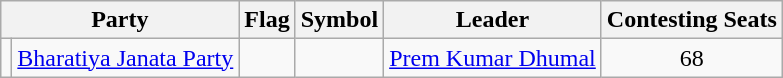<table class="wikitable" style="text-align:center">
<tr>
<th colspan="2">Party</th>
<th>Flag</th>
<th>Symbol</th>
<th>Leader</th>
<th>Contesting Seats</th>
</tr>
<tr>
<td></td>
<td><a href='#'>Bharatiya Janata Party</a></td>
<td></td>
<td></td>
<td><a href='#'>Prem Kumar Dhumal</a></td>
<td>68</td>
</tr>
</table>
